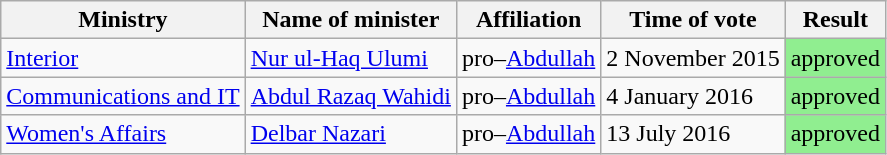<table class="wikitable sortable">
<tr>
<th><strong>Ministry</strong></th>
<th><strong>Name of minister</strong></th>
<th><strong>Affiliation</strong></th>
<th><strong>Time of vote</strong></th>
<th><strong>Result</strong></th>
</tr>
<tr>
<td><a href='#'>Interior</a></td>
<td><a href='#'>Nur ul-Haq Ulumi</a></td>
<td>pro–<a href='#'>Abdullah</a></td>
<td>2 November 2015</td>
<td bgcolor=#90EE90>approved</td>
</tr>
<tr>
<td><a href='#'>Communications and IT</a></td>
<td><a href='#'>Abdul Razaq Wahidi</a></td>
<td>pro–<a href='#'>Abdullah</a></td>
<td>4 January 2016</td>
<td bgcolor=#90EE90>approved</td>
</tr>
<tr>
<td><a href='#'>Women's Affairs</a></td>
<td><a href='#'>Delbar Nazari</a></td>
<td>pro–<a href='#'>Abdullah</a></td>
<td>13 July 2016</td>
<td bgcolor=#90EE90>approved</td>
</tr>
</table>
